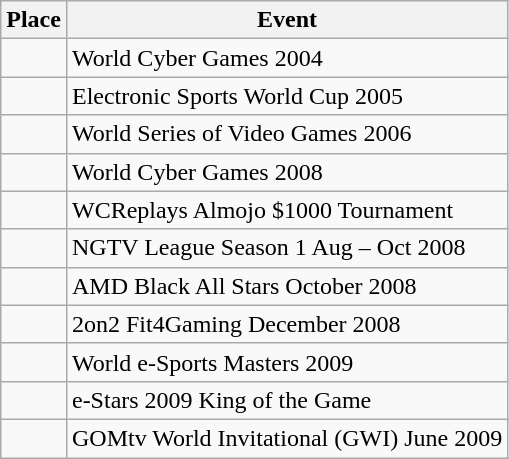<table class= "wikitable sortable">
<tr>
<th>Place</th>
<th>Event</th>
</tr>
<tr>
<td></td>
<td>World Cyber Games 2004</td>
</tr>
<tr>
<td></td>
<td>Electronic Sports World Cup 2005</td>
</tr>
<tr>
<td></td>
<td>World Series of Video Games 2006</td>
</tr>
<tr>
<td></td>
<td>World Cyber Games 2008</td>
</tr>
<tr>
<td></td>
<td>WCReplays Almojo $1000 Tournament</td>
</tr>
<tr>
<td></td>
<td>NGTV League Season 1 Aug – Oct 2008</td>
</tr>
<tr>
<td></td>
<td>AMD Black All Stars October 2008</td>
</tr>
<tr>
<td></td>
<td>2on2 Fit4Gaming December 2008</td>
</tr>
<tr>
<td></td>
<td>World e-Sports Masters 2009</td>
</tr>
<tr>
<td></td>
<td>e-Stars 2009 King of the Game</td>
</tr>
<tr>
<td></td>
<td>GOMtv World Invitational (GWI) June 2009</td>
</tr>
</table>
